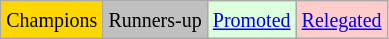<table class="wikitable">
<tr>
<td bgcolor=gold><small>Champions</small></td>
<td bgcolor=silver><small>Runners-up</small></td>
<td bgcolor="#DDFFDD"><small><a href='#'>Promoted</a></small></td>
<td bgcolor="#FFCCCC"><small><a href='#'>Relegated</a></small></td>
</tr>
</table>
